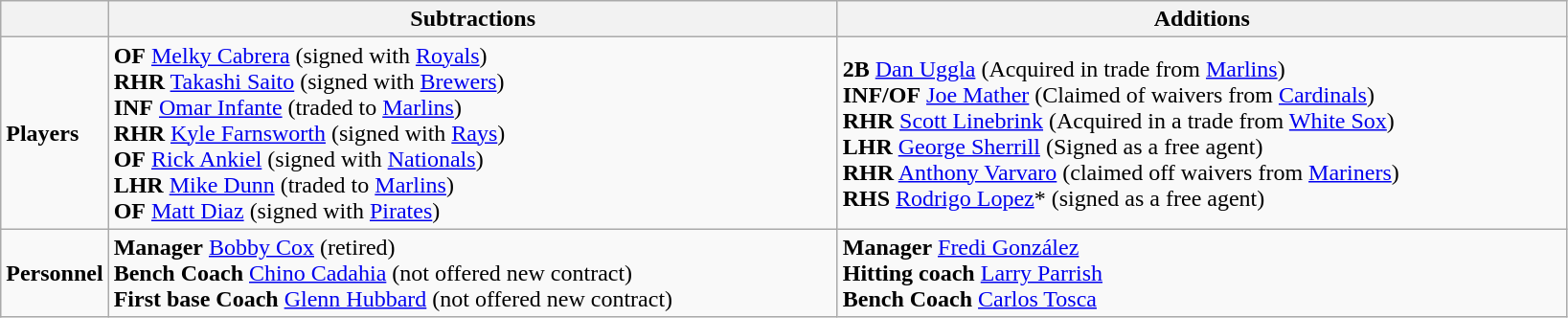<table class="wikitable">
<tr>
<th scope="col" style="width"400px;"></th>
<th scope="col" style="width:500px;">Subtractions</th>
<th scope="col" style="width:500px;">Additions</th>
</tr>
<tr>
<td><strong>Players</strong></td>
<td style="text-align: top;"><strong>OF</strong> <a href='#'>Melky Cabrera</a> (signed with <a href='#'>Royals</a>) <br> <strong>RHR</strong> <a href='#'>Takashi Saito</a> (signed with <a href='#'>Brewers</a>) <br> <strong>INF</strong> <a href='#'>Omar Infante</a> (traded to <a href='#'>Marlins</a>) <br> <strong>RHR</strong> <a href='#'>Kyle Farnsworth</a> (signed with <a href='#'>Rays</a>) <br> <strong>OF</strong> <a href='#'>Rick Ankiel</a> (signed with <a href='#'>Nationals</a>) <br><strong>LHR</strong> <a href='#'>Mike Dunn</a> (traded to <a href='#'>Marlins</a>) <br> <strong>OF</strong> <a href='#'>Matt Diaz</a> (signed with <a href='#'>Pirates</a>)</td>
<td style="text-align: top;"><strong>2B</strong> <a href='#'>Dan Uggla</a> (Acquired in trade from <a href='#'>Marlins</a>) <br> <strong>INF/OF</strong> <a href='#'>Joe Mather</a> (Claimed of waivers from <a href='#'>Cardinals</a>) <br><strong>RHR</strong> <a href='#'>Scott Linebrink</a> (Acquired in a trade from <a href='#'>White Sox</a>) <br><strong>LHR</strong> <a href='#'>George Sherrill</a> (Signed as a free agent) <br> <strong>RHR</strong> <a href='#'>Anthony Varvaro</a> (claimed off waivers from <a href='#'>Mariners</a>) <br><strong>RHS</strong> <a href='#'>Rodrigo Lopez</a>* (signed as a free agent)</td>
</tr>
<tr>
<td><strong>Personnel</strong></td>
<td style="text-align: top;"><strong>Manager</strong> <a href='#'>Bobby Cox</a> (retired) <br> <strong>Bench Coach</strong> <a href='#'>Chino Cadahia</a> (not offered new contract) <br> <strong>First base Coach</strong> <a href='#'>Glenn Hubbard</a> (not offered new contract)</td>
<td style="text-align: top;"><strong>Manager</strong> <a href='#'>Fredi González</a> <br> <strong>Hitting coach</strong> <a href='#'>Larry Parrish</a> <br> <strong>Bench Coach</strong> <a href='#'>Carlos Tosca</a></td>
</tr>
</table>
